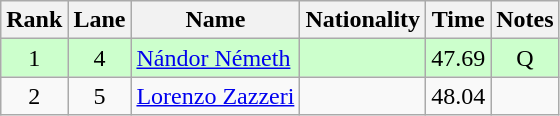<table class="wikitable sortable" style="text-align:center">
<tr>
<th>Rank</th>
<th>Lane</th>
<th>Name</th>
<th>Nationality</th>
<th>Time</th>
<th>Notes</th>
</tr>
<tr bgcolor=ccffcc>
<td>1</td>
<td>4</td>
<td align=left><a href='#'>Nándor Németh</a></td>
<td align=left></td>
<td>47.69</td>
<td>Q</td>
</tr>
<tr>
<td>2</td>
<td>5</td>
<td align=left><a href='#'>Lorenzo Zazzeri</a></td>
<td align=left></td>
<td>48.04</td>
<td></td>
</tr>
</table>
